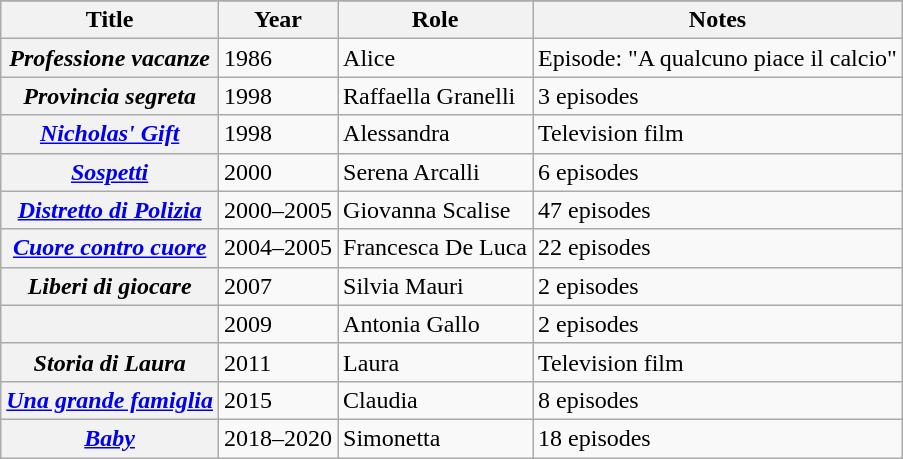<table class="wikitable">
<tr>
</tr>
<tr>
<th>Title</th>
<th>Year</th>
<th>Role</th>
<th>Notes</th>
</tr>
<tr>
<th><em>Professione vacanze</em></th>
<td>1986</td>
<td>Alice</td>
<td>Episode: "A qualcuno piace il calcio"</td>
</tr>
<tr>
<th><em>Provincia segreta</em></th>
<td>1998</td>
<td>Raffaella Granelli</td>
<td>3 episodes</td>
</tr>
<tr>
<th><em><a href='#'>Nicholas' Gift</a></em></th>
<td>1998</td>
<td>Alessandra</td>
<td>Television film</td>
</tr>
<tr>
<th><em><a href='#'>Sospetti</a></em></th>
<td>2000</td>
<td>Serena Arcalli</td>
<td>6 episodes</td>
</tr>
<tr>
<th><em><a href='#'>Distretto di Polizia</a></em></th>
<td>2000–2005</td>
<td>Giovanna Scalise</td>
<td>47 episodes</td>
</tr>
<tr>
<th><em><a href='#'>Cuore contro cuore</a></em></th>
<td>2004–2005</td>
<td>Francesca De Luca</td>
<td>22 episodes</td>
</tr>
<tr>
<th><em>Liberi di giocare</em></th>
<td>2007</td>
<td>Silvia Mauri</td>
<td>2 episodes</td>
</tr>
<tr>
<th><em></em></th>
<td>2009</td>
<td>Antonia Gallo</td>
<td>2 episodes</td>
</tr>
<tr>
<th><em>Storia di Laura</em></th>
<td>2011</td>
<td>Laura</td>
<td>Television film</td>
</tr>
<tr>
<th><em><a href='#'>Una grande famiglia</a></em></th>
<td>2015</td>
<td>Claudia</td>
<td>8 episodes</td>
</tr>
<tr>
<th><em><a href='#'>Baby</a></em></th>
<td>2018–2020</td>
<td>Simonetta</td>
<td>18 episodes</td>
</tr>
</table>
